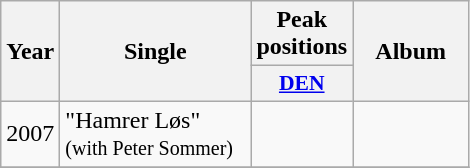<table class="wikitable">
<tr>
<th align="center" rowspan="2" width="10">Year</th>
<th align="center" rowspan="2" width="120">Single</th>
<th align="center" colspan="1" width="20">Peak positions</th>
<th align="center" rowspan="2" width="70">Album</th>
</tr>
<tr>
<th scope="col" style="width:3em;font-size:90%;"><a href='#'>DEN</a><br></th>
</tr>
<tr>
<td style="text-align:center;">2007</td>
<td>"Hamrer Løs"<br><small>(with Peter Sommer)</small></td>
<td style="text-align:center;"></td>
<td style="text-align:center;"></td>
</tr>
<tr>
</tr>
</table>
